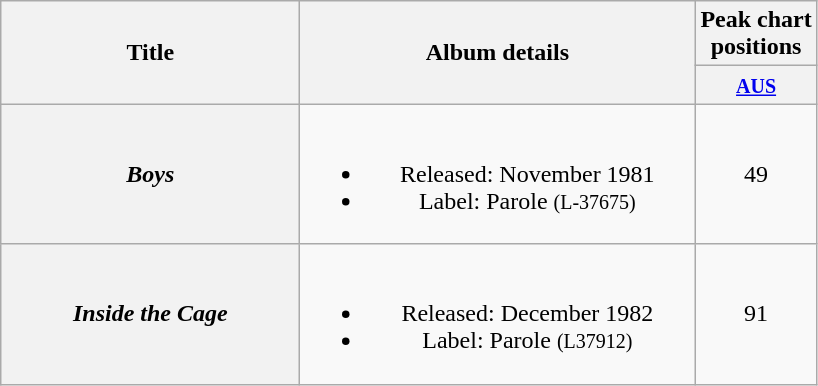<table class="wikitable plainrowheaders" style="text-align:center;" border="1">
<tr>
<th scope="col" rowspan="2" style="width:12em;">Title</th>
<th scope="col" rowspan="2" style="width:16em;">Album details</th>
<th scope="col" colspan="1">Peak chart<br>positions</th>
</tr>
<tr>
<th scope="col" style="text-align:center;"><small><a href='#'>AUS</a></small><br></th>
</tr>
<tr>
<th scope="row"><em>Boys</em></th>
<td><br><ul><li>Released: November 1981</li><li>Label: Parole <small>(L-37675)</small></li></ul></td>
<td align="center">49</td>
</tr>
<tr>
<th scope="row"><em>Inside the Cage</em></th>
<td><br><ul><li>Released: December 1982</li><li>Label: Parole <small>(L37912)</small></li></ul></td>
<td align="center">91</td>
</tr>
</table>
